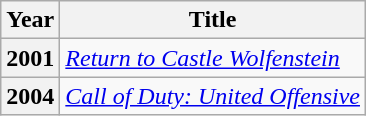<table class="wikitable sortable plainrowheaders">
<tr>
<th scope="col">Year</th>
<th scope="col">Title</th>
</tr>
<tr>
<th scope="row">2001</th>
<td><em><a href='#'>Return to Castle Wolfenstein</a></em></td>
</tr>
<tr>
<th scope="row">2004</th>
<td><em><a href='#'>Call of Duty: United Offensive</a></em></td>
</tr>
</table>
